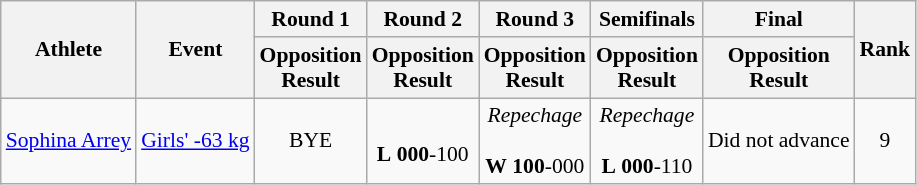<table class="wikitable" border="1" style="font-size:90%">
<tr>
<th rowspan=2>Athlete</th>
<th rowspan=2>Event</th>
<th>Round 1</th>
<th>Round 2</th>
<th>Round 3</th>
<th>Semifinals</th>
<th>Final</th>
<th rowspan=2>Rank</th>
</tr>
<tr>
<th>Opposition<br>Result</th>
<th>Opposition<br>Result</th>
<th>Opposition<br>Result</th>
<th>Opposition<br>Result</th>
<th>Opposition<br>Result</th>
</tr>
<tr>
<td><a href='#'>Sophina Arrey</a></td>
<td><a href='#'>Girls' -63 kg</a></td>
<td align=center>BYE</td>
<td align=center> <br> <strong>L</strong> <strong>000</strong>-100</td>
<td align=center><em>Repechage</em><br> <br> <strong>W</strong> <strong>100</strong>-000</td>
<td align=center><em>Repechage</em><br> <br> <strong>L</strong> <strong>000</strong>-110</td>
<td align=center>Did not advance</td>
<td align=center>9</td>
</tr>
</table>
